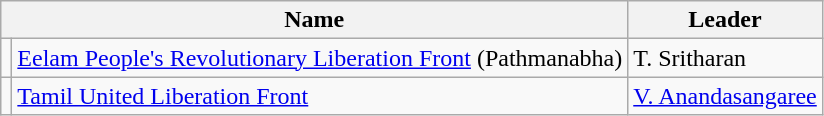<table class="wikitable">
<tr>
<th colspan=2>Name</th>
<th>Leader</th>
</tr>
<tr>
<td></td>
<td><a href='#'>Eelam People's Revolutionary Liberation Front</a> (Pathmanabha)</td>
<td>T. Sritharan</td>
</tr>
<tr>
<td></td>
<td><a href='#'>Tamil United Liberation Front</a></td>
<td><a href='#'>V. Anandasangaree</a></td>
</tr>
</table>
